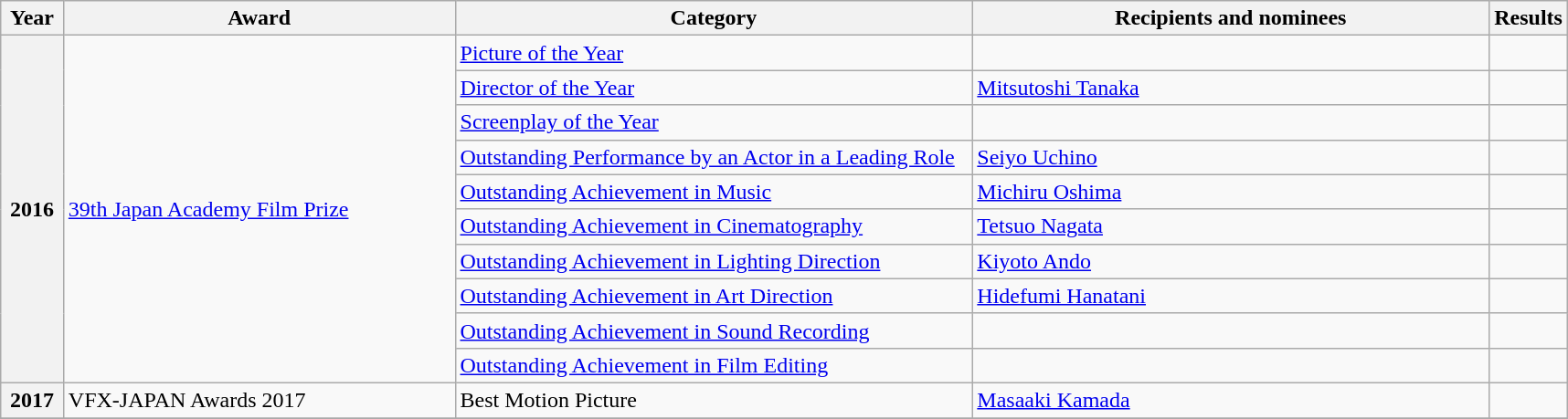<table class="wikitable plainrowheaders">
<tr>
<th style="width:4%;">Year</th>
<th style="width:25%;">Award</th>
<th style="width:33%;">Category</th>
<th style="width:33%;">Recipients and nominees</th>
<th style="width:5%;">Results</th>
</tr>
<tr>
<th scope="row" rowspan="10">2016</th>
<td rowspan="10"><a href='#'>39th Japan Academy Film Prize</a></td>
<td><a href='#'>Picture of the Year</a></td>
<td></td>
<td></td>
</tr>
<tr>
<td><a href='#'>Director of the Year</a></td>
<td><a href='#'>Mitsutoshi Tanaka</a></td>
<td></td>
</tr>
<tr>
<td><a href='#'>Screenplay of the Year</a></td>
<td></td>
<td></td>
</tr>
<tr>
<td><a href='#'>Outstanding Performance by an Actor in a Leading Role</a></td>
<td><a href='#'>Seiyo Uchino</a></td>
<td></td>
</tr>
<tr>
<td><a href='#'>Outstanding Achievement in Music</a></td>
<td><a href='#'>Michiru Oshima</a></td>
<td></td>
</tr>
<tr>
<td><a href='#'>Outstanding Achievement in Cinematography</a></td>
<td><a href='#'>Tetsuo Nagata</a></td>
<td></td>
</tr>
<tr>
<td><a href='#'>Outstanding Achievement in Lighting Direction</a></td>
<td><a href='#'>Kiyoto Ando</a></td>
<td></td>
</tr>
<tr>
<td><a href='#'>Outstanding Achievement in Art Direction</a></td>
<td><a href='#'>Hidefumi Hanatani</a></td>
<td></td>
</tr>
<tr>
<td><a href='#'>Outstanding Achievement in Sound Recording</a></td>
<td></td>
<td></td>
</tr>
<tr>
<td><a href='#'>Outstanding Achievement in Film Editing</a></td>
<td></td>
<td></td>
</tr>
<tr>
<th scope="row" rowspan="1">2017</th>
<td rowspan="1">VFX-JAPAN Awards 2017</td>
<td>Best Motion Picture</td>
<td><a href='#'>Masaaki Kamada</a></td>
<td></td>
</tr>
<tr>
</tr>
</table>
